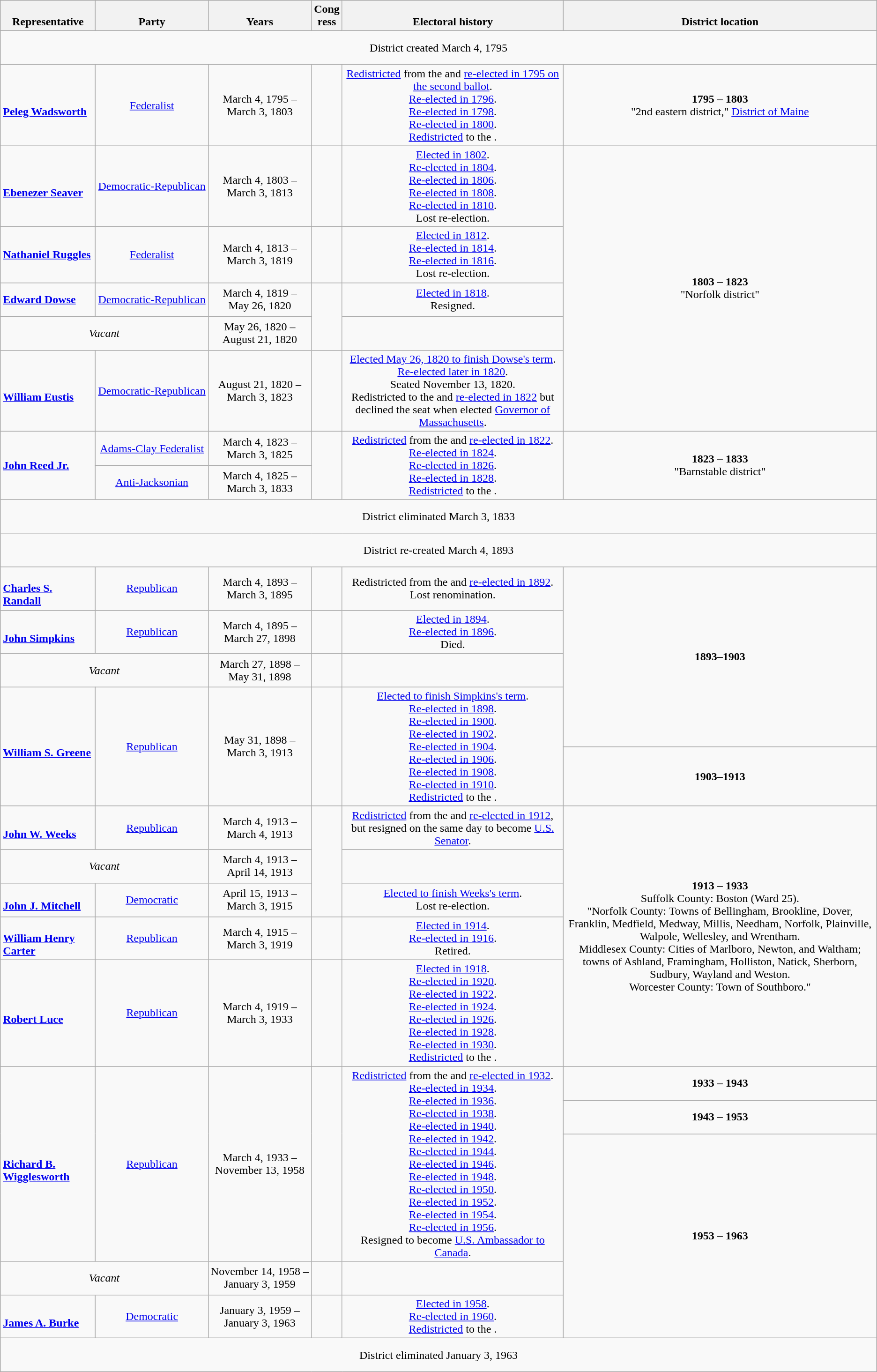<table class=wikitable style="text-align:center">
<tr valign=bottom>
<th>Representative</th>
<th>Party</th>
<th>Years</th>
<th>Cong<br>ress</th>
<th>Electoral history</th>
<th>District location</th>
</tr>
<tr style="height:3em">
<td colspan=6>District created March 4, 1795</td>
</tr>
<tr style="height:3em">
<td align=left><br><strong><a href='#'>Peleg Wadsworth</a></strong><br></td>
<td><a href='#'>Federalist</a></td>
<td nowrap>March 4, 1795 –<br>March 3, 1803</td>
<td></td>
<td><a href='#'>Redistricted</a> from the  and <a href='#'>re-elected in 1795 on the second ballot</a>.<br><a href='#'>Re-elected in 1796</a>.<br><a href='#'>Re-elected in 1798</a>.<br><a href='#'>Re-elected in 1800</a>.<br><a href='#'>Redistricted</a> to the .</td>
<td><strong>1795 – 1803</strong><br>"2nd eastern district," <a href='#'>District of Maine</a></td>
</tr>
<tr style="height:3em">
<td align=left><br><strong><a href='#'>Ebenezer Seaver</a></strong><br></td>
<td nowrap ><a href='#'>Democratic-Republican</a></td>
<td nowrap>March 4, 1803 –<br>March 3, 1813</td>
<td></td>
<td><a href='#'>Elected in 1802</a>.<br><a href='#'>Re-elected in 1804</a>.<br><a href='#'>Re-elected in 1806</a>.<br><a href='#'>Re-elected in 1808</a>.<br><a href='#'>Re-elected in 1810</a>.<br>Lost re-election.</td>
<td rowspan=5><strong>1803 – 1823</strong><br>"Norfolk district"</td>
</tr>
<tr style="height:3em">
<td align=left><strong><a href='#'>Nathaniel Ruggles</a></strong><br></td>
<td><a href='#'>Federalist</a></td>
<td nowrap>March 4, 1813 –<br>March 3, 1819</td>
<td></td>
<td><a href='#'>Elected in 1812</a>.<br><a href='#'>Re-elected in 1814</a>.<br><a href='#'>Re-elected in 1816</a>.<br>Lost re-election.</td>
</tr>
<tr style="height:3em">
<td align=left><strong><a href='#'>Edward Dowse</a></strong><br></td>
<td><a href='#'>Democratic-Republican</a></td>
<td nowrap>March 4, 1819 –<br>May 26, 1820</td>
<td rowspan=2></td>
<td><a href='#'>Elected in 1818</a>.<br>Resigned.</td>
</tr>
<tr style="height:3em">
<td colspan=2><em>Vacant</em></td>
<td nowrap>May 26, 1820 –<br>August 21, 1820</td>
</tr>
<tr style="height:3em">
<td align=left><br><strong><a href='#'>William Eustis</a></strong><br></td>
<td><a href='#'>Democratic-Republican</a></td>
<td nowrap>August 21, 1820 –<br>March 3, 1823</td>
<td></td>
<td><a href='#'>Elected May 26, 1820 to finish Dowse's term</a>.<br><a href='#'>Re-elected later in 1820</a>.<br>Seated November 13, 1820.<br>Redistricted to the  and <a href='#'>re-elected in 1822</a> but declined the seat when elected <a href='#'>Governor of Massachusetts</a>.</td>
</tr>
<tr style="height:3em">
<td rowspan=2 align=left><strong><a href='#'>John Reed Jr.</a></strong><br></td>
<td><a href='#'>Adams-Clay Federalist</a></td>
<td nowrap>March 4, 1823 –<br>March 3, 1825</td>
<td rowspan=2></td>
<td rowspan=2><a href='#'>Redistricted</a> from the  and <a href='#'>re-elected in 1822</a>.<br><a href='#'>Re-elected in 1824</a>.<br><a href='#'>Re-elected in 1826</a>.<br><a href='#'>Re-elected in 1828</a>.<br><a href='#'>Redistricted</a> to the .</td>
<td rowspan=2><strong>1823 – 1833</strong><br>"Barnstable district"</td>
</tr>
<tr style="height:3em">
<td><a href='#'>Anti-Jacksonian</a></td>
<td nowrap>March 4, 1825 –<br>March 3, 1833</td>
</tr>
<tr style="height:3em">
<td colspan=6>District eliminated March 3, 1833</td>
</tr>
<tr style="height:3em">
<td colspan=6>District re-created March 4, 1893</td>
</tr>
<tr style="height:3em">
<td align=left><br><strong><a href='#'>Charles S. Randall</a></strong><br></td>
<td><a href='#'>Republican</a></td>
<td nowrap>March 4, 1893 –<br>March 3, 1895</td>
<td></td>
<td>Redistricted from the  and <a href='#'>re-elected in 1892</a>.<br>Lost renomination.</td>
<td rowspan=4><strong>1893–1903</strong><br></td>
</tr>
<tr style="height:3em">
<td align=left><br><strong><a href='#'>John Simpkins</a></strong><br></td>
<td><a href='#'>Republican</a></td>
<td nowrap>March 4, 1895 –<br>March 27, 1898</td>
<td></td>
<td><a href='#'>Elected in 1894</a>.<br><a href='#'>Re-elected in 1896</a>.<br>Died.</td>
</tr>
<tr style="height:3em">
<td colspan=2><em>Vacant</em></td>
<td nowrap>March 27, 1898 –<br>May 31, 1898</td>
<td></td>
</tr>
<tr style="height:3em">
<td rowspan=2 align=left><br><strong><a href='#'>William S. Greene</a></strong><br></td>
<td rowspan=2 ><a href='#'>Republican</a></td>
<td rowspan=2 nowrap>May 31, 1898 –<br>March 3, 1913</td>
<td rowspan=2></td>
<td rowspan=2><a href='#'>Elected to finish Simpkins's term</a>.<br><a href='#'>Re-elected in 1898</a>.<br><a href='#'>Re-elected in 1900</a>.<br><a href='#'>Re-elected in 1902</a>.<br><a href='#'>Re-elected in 1904</a>.<br><a href='#'>Re-elected in 1906</a>.<br><a href='#'>Re-elected in 1908</a>.<br><a href='#'>Re-elected in 1910</a>.<br><a href='#'>Redistricted</a> to the .</td>
</tr>
<tr style="height:3em">
<td><strong>1903–1913</strong><br></td>
</tr>
<tr style="height:3em">
<td align=left><br><strong><a href='#'>John W. Weeks</a></strong><br></td>
<td><a href='#'>Republican</a></td>
<td nowrap>March 4, 1913 –<br>March 4, 1913</td>
<td rowspan=3></td>
<td><a href='#'>Redistricted</a> from the  and <a href='#'>re-elected in 1912</a>, but resigned on the same day to become <a href='#'>U.S. Senator</a>.</td>
<td rowspan=5><strong>1913 – 1933</strong><br>Suffolk County: Boston (Ward 25).<br>"Norfolk County: Towns of Bellingham, Brookline, Dover, Franklin, Medfield, Medway, Millis, Needham, Norfolk, Plainville, Walpole, Wellesley, and Wrentham.<br>Middlesex County: Cities of Marlboro, Newton, and Waltham; towns of Ashland, Framingham, Holliston, Natick, Sherborn, Sudbury, Wayland and Weston.<br>Worcester County: Town of Southboro."</td>
</tr>
<tr style="height:3em">
<td colspan=2><em>Vacant</em></td>
<td nowrap>March 4, 1913 –<br>April 14, 1913</td>
</tr>
<tr style="height:3em">
<td align=left><br><strong><a href='#'>John J. Mitchell</a></strong><br></td>
<td><a href='#'>Democratic</a></td>
<td nowrap>April 15, 1913 –<br>March 3, 1915</td>
<td><a href='#'>Elected to finish Weeks's term</a>.<br>Lost re-election.</td>
</tr>
<tr style="height:3em">
<td align=left><br><strong><a href='#'>William Henry Carter</a></strong><br></td>
<td><a href='#'>Republican</a></td>
<td nowrap>March 4, 1915 –<br>March 3, 1919</td>
<td></td>
<td><a href='#'>Elected in 1914</a>.<br><a href='#'>Re-elected in 1916</a>.<br>Retired.</td>
</tr>
<tr style="height:3em">
<td align=left><br><strong><a href='#'>Robert Luce</a></strong><br></td>
<td><a href='#'>Republican</a></td>
<td nowrap>March 4, 1919 –<br>March 3, 1933</td>
<td></td>
<td><a href='#'>Elected in 1918</a>.<br><a href='#'>Re-elected in 1920</a>.<br><a href='#'>Re-elected in 1922</a>.<br><a href='#'>Re-elected in 1924</a>.<br><a href='#'>Re-elected in 1926</a>.<br><a href='#'>Re-elected in 1928</a>.<br><a href='#'>Re-elected in 1930</a>.<br><a href='#'>Redistricted</a> to the .</td>
</tr>
<tr style="height:3em">
<td rowspan=3 align=left><br><strong><a href='#'>Richard B. Wigglesworth</a></strong><br></td>
<td rowspan=3 ><a href='#'>Republican</a></td>
<td rowspan=3 nowrap>March 4, 1933 –<br>November 13, 1958</td>
<td rowspan=3></td>
<td rowspan=3><a href='#'>Redistricted</a> from the  and <a href='#'>re-elected in 1932</a>.<br><a href='#'>Re-elected in 1934</a>.<br><a href='#'>Re-elected in 1936</a>.<br><a href='#'>Re-elected in 1938</a>.<br><a href='#'>Re-elected in 1940</a>.<br><a href='#'>Re-elected in 1942</a>.<br><a href='#'>Re-elected in 1944</a>.<br><a href='#'>Re-elected in 1946</a>.<br><a href='#'>Re-elected in 1948</a>.<br><a href='#'>Re-elected in 1950</a>.<br><a href='#'>Re-elected in 1952</a>.<br><a href='#'>Re-elected in 1954</a>.<br><a href='#'>Re-elected in 1956</a>.<br>Resigned to become <a href='#'>U.S. Ambassador to Canada</a>.</td>
<td><strong>1933 – 1943</strong><br></td>
</tr>
<tr style="height:3em">
<td><strong>1943 – 1953</strong><br></td>
</tr>
<tr style="height:3em">
<td rowspan=3><strong>1953 – 1963</strong><br></td>
</tr>
<tr style="height:3em">
<td colspan=2><em>Vacant</em></td>
<td nowrap>November 14, 1958 –<br>January 3, 1959</td>
<td></td>
</tr>
<tr style="height:3em">
<td align=left><br><strong><a href='#'>James A. Burke</a></strong><br></td>
<td><a href='#'>Democratic</a></td>
<td nowrap>January 3, 1959 –<br>January 3, 1963</td>
<td></td>
<td><a href='#'>Elected in 1958</a>.<br><a href='#'>Re-elected in 1960</a>.<br><a href='#'>Redistricted</a> to the .</td>
</tr>
<tr style="height:3em">
<td colspan=6>District eliminated January 3, 1963</td>
</tr>
</table>
